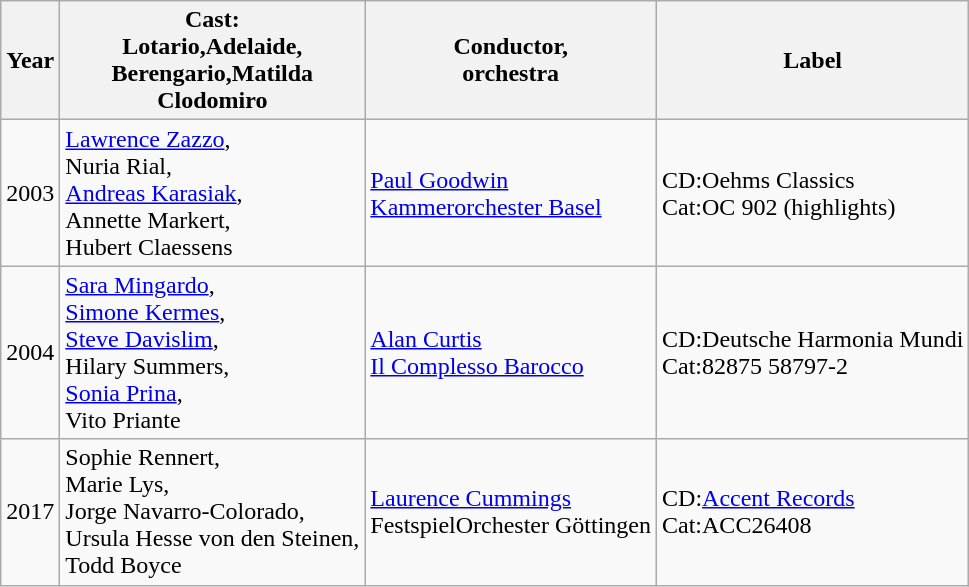<table class="wikitable">
<tr>
<th>Year</th>
<th>Cast:<br>Lotario,Adelaide, <br>Berengario,Matilda<br>Clodomiro</th>
<th>Conductor,<br>orchestra</th>
<th>Label</th>
</tr>
<tr>
<td>2003</td>
<td><a href='#'>Lawrence Zazzo</a>,<br>Nuria Rial,<br><a href='#'>Andreas Karasiak</a>,<br>Annette Markert,<br>Hubert Claessens</td>
<td><a href='#'>Paul Goodwin</a><br><a href='#'>Kammerorchester Basel</a></td>
<td>CD:Oehms Classics<br>Cat:OC 902 (highlights)</td>
</tr>
<tr>
<td>2004</td>
<td><a href='#'>Sara Mingardo</a>,<br><a href='#'>Simone Kermes</a>,<br><a href='#'>Steve Davislim</a>,<br>Hilary Summers,<br><a href='#'>Sonia Prina</a>,<br>Vito Priante</td>
<td><a href='#'>Alan Curtis</a><br><a href='#'>Il Complesso Barocco</a></td>
<td>CD:Deutsche Harmonia Mundi<br>Cat:82875 58797-2</td>
</tr>
<tr>
<td>2017</td>
<td>Sophie Rennert,<br>Marie Lys,<br>Jorge Navarro-Colorado,<br>Ursula Hesse von den Steinen,<br>Todd Boyce</td>
<td><a href='#'>Laurence Cummings</a><br>FestspielOrchester Göttingen</td>
<td>CD:<a href='#'>Accent Records</a><br>Cat:ACC26408</td>
</tr>
</table>
